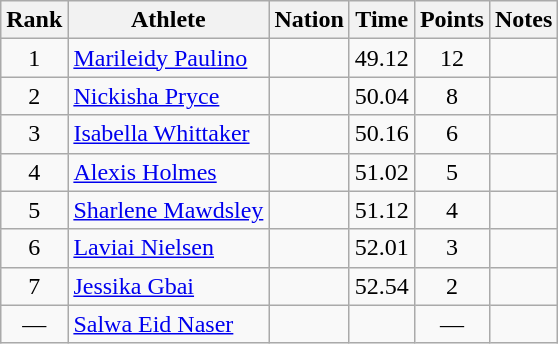<table class="wikitable mw-datatable sortable" style="text-align:center;">
<tr>
<th scope="col" style="width: 10px;">Rank</th>
<th scope="col">Athlete</th>
<th scope="col">Nation</th>
<th scope="col">Time</th>
<th scope="col">Points</th>
<th scope="col">Notes</th>
</tr>
<tr>
<td>1</td>
<td align="left"><a href='#'>Marileidy Paulino</a> </td>
<td align="left"></td>
<td>49.12</td>
<td>12</td>
<td></td>
</tr>
<tr>
<td>2</td>
<td align="left"><a href='#'>Nickisha Pryce</a> </td>
<td align="left"></td>
<td>50.04</td>
<td>8</td>
<td></td>
</tr>
<tr>
<td>3</td>
<td align="left"><a href='#'>Isabella Whittaker</a> </td>
<td align="left"></td>
<td>50.16</td>
<td>6</td>
<td></td>
</tr>
<tr>
<td>4</td>
<td align="left"><a href='#'>Alexis Holmes</a> </td>
<td align="left"></td>
<td>51.02</td>
<td>5</td>
<td></td>
</tr>
<tr>
<td>5</td>
<td align="left"><a href='#'>Sharlene Mawdsley</a> </td>
<td align="left"></td>
<td>51.12</td>
<td>4</td>
<td></td>
</tr>
<tr>
<td>6</td>
<td align="left"><a href='#'>Laviai Nielsen</a> </td>
<td align="left"></td>
<td>52.01</td>
<td>3</td>
<td></td>
</tr>
<tr>
<td>7</td>
<td align="left"><a href='#'>Jessika Gbai</a> </td>
<td align="left"></td>
<td>52.54</td>
<td>2</td>
<td></td>
</tr>
<tr>
<td>—</td>
<td align="left"><a href='#'>Salwa Eid Naser</a> </td>
<td align="left"></td>
<td></td>
<td>—</td>
<td></td>
</tr>
</table>
